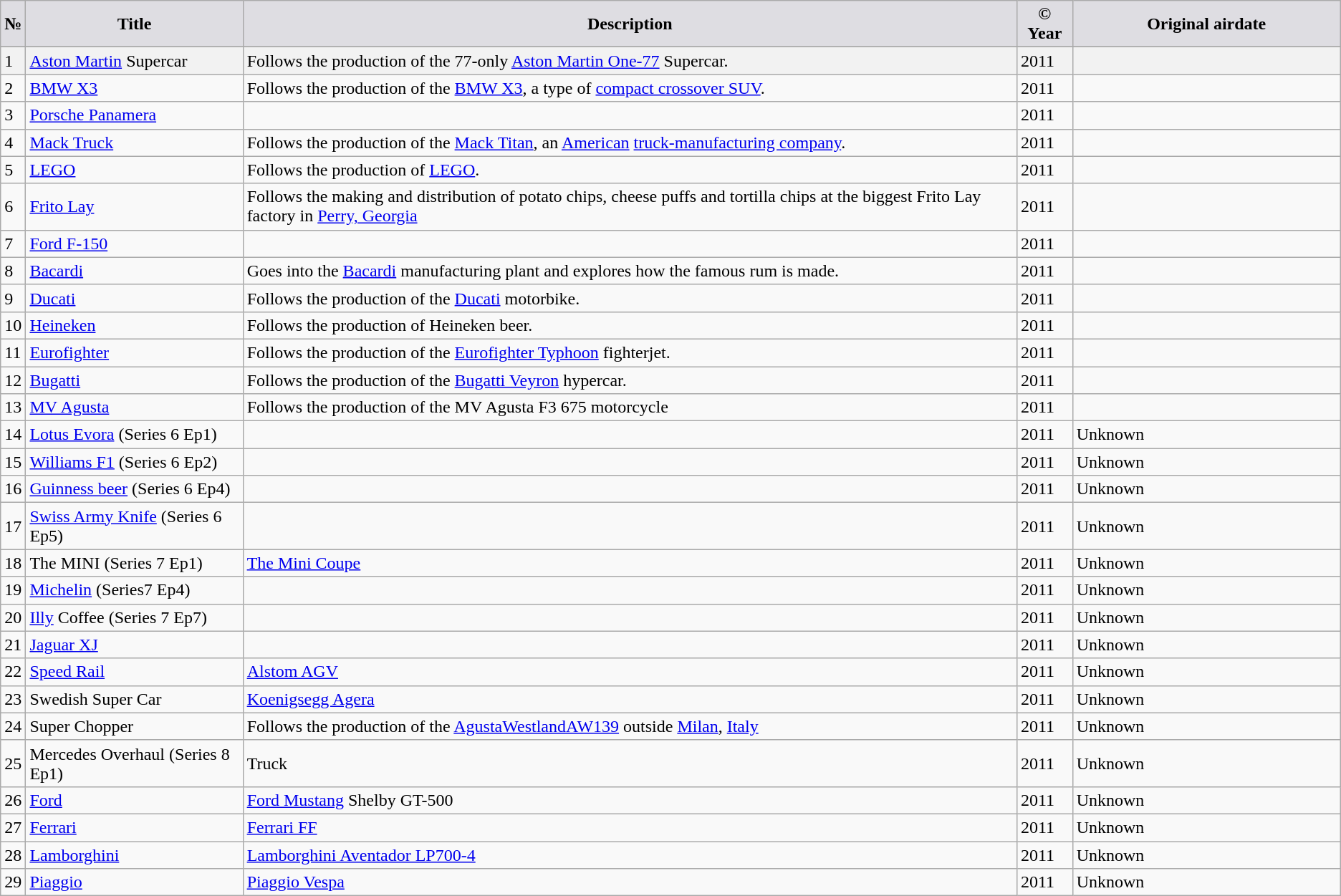<table class="wikitable">
<tr>
<th style="background-color: #DEDDE2">№</th>
<th style="background-color: #DEDDE2">Title</th>
<th style="background-color: #DEDDE2">Description</th>
<th style="background-color: #DEDDE2">© Year</th>
<th style="background-color: #DEDDE2" width=20%>Original airdate</th>
</tr>
<tr style="background-color: #F2F2F2;" |>
</tr>
<tr style="background-color: #F2F2F2;" |>
<td>1</td>
<td><a href='#'>Aston Martin</a> Supercar</td>
<td>Follows the production of the 77-only <a href='#'>Aston Martin One-77</a> Supercar.</td>
<td>2011</td>
<td></td>
</tr>
<tr>
<td>2</td>
<td><a href='#'>BMW X3</a></td>
<td>Follows the production of the <a href='#'>BMW X3</a>, a type of <a href='#'>compact crossover SUV</a>.</td>
<td>2011</td>
<td></td>
</tr>
<tr>
<td>3</td>
<td><a href='#'>Porsche Panamera</a></td>
<td></td>
<td>2011</td>
<td></td>
</tr>
<tr>
<td>4</td>
<td><a href='#'>Mack Truck</a></td>
<td>Follows the production of the <a href='#'>Mack Titan</a>, an <a href='#'>American</a> <a href='#'>truck-manufacturing company</a>.</td>
<td>2011</td>
<td></td>
</tr>
<tr>
<td>5</td>
<td><a href='#'>LEGO</a></td>
<td>Follows the production of <a href='#'>LEGO</a>.</td>
<td>2011</td>
<td></td>
</tr>
<tr>
<td>6</td>
<td><a href='#'>Frito Lay</a></td>
<td>Follows the making and distribution of potato chips, cheese puffs and tortilla chips at the biggest Frito Lay factory in  <a href='#'>Perry, Georgia</a></td>
<td>2011</td>
<td></td>
</tr>
<tr>
<td>7</td>
<td><a href='#'>Ford F-150</a></td>
<td></td>
<td>2011</td>
<td></td>
</tr>
<tr>
<td>8</td>
<td><a href='#'>Bacardi</a></td>
<td>Goes into the <a href='#'>Bacardi</a> manufacturing plant and explores how the famous rum is made.</td>
<td>2011</td>
<td></td>
</tr>
<tr>
<td>9</td>
<td><a href='#'>Ducati</a></td>
<td>Follows the production of the <a href='#'>Ducati</a> motorbike.</td>
<td>2011</td>
<td></td>
</tr>
<tr>
<td>10</td>
<td><a href='#'>Heineken</a></td>
<td>Follows the production of Heineken beer.</td>
<td>2011</td>
<td></td>
</tr>
<tr>
<td>11</td>
<td><a href='#'>Eurofighter</a></td>
<td>Follows the production of the <a href='#'>Eurofighter Typhoon</a> fighterjet.</td>
<td>2011</td>
<td></td>
</tr>
<tr>
<td>12</td>
<td><a href='#'>Bugatti</a></td>
<td>Follows the production of the <a href='#'>Bugatti Veyron</a> hypercar.</td>
<td>2011</td>
<td><br></td>
</tr>
<tr>
<td>13</td>
<td><a href='#'>MV Agusta</a></td>
<td>Follows the production of the MV Agusta F3 675 motorcycle</td>
<td>2011</td>
<td></td>
</tr>
<tr>
<td>14</td>
<td><a href='#'>Lotus Evora</a> (Series 6 Ep1)</td>
<td></td>
<td>2011</td>
<td>Unknown</td>
</tr>
<tr>
<td>15</td>
<td><a href='#'>Williams F1</a> (Series 6 Ep2)</td>
<td></td>
<td>2011</td>
<td>Unknown</td>
</tr>
<tr>
<td>16</td>
<td><a href='#'>Guinness beer</a> (Series 6 Ep4)</td>
<td></td>
<td>2011</td>
<td>Unknown</td>
</tr>
<tr>
<td>17</td>
<td><a href='#'>Swiss Army Knife</a> (Series 6 Ep5)</td>
<td></td>
<td>2011</td>
<td>Unknown</td>
</tr>
<tr>
<td>18</td>
<td>The MINI (Series 7 Ep1)</td>
<td><a href='#'>The Mini Coupe</a></td>
<td>2011</td>
<td>Unknown</td>
</tr>
<tr>
<td>19</td>
<td><a href='#'>Michelin</a> (Series7 Ep4)</td>
<td></td>
<td>2011</td>
<td>Unknown</td>
</tr>
<tr>
<td>20</td>
<td><a href='#'>Illy</a> Coffee (Series 7 Ep7)</td>
<td></td>
<td>2011</td>
<td>Unknown</td>
</tr>
<tr>
<td>21</td>
<td><a href='#'>Jaguar XJ</a></td>
<td></td>
<td>2011</td>
<td>Unknown</td>
</tr>
<tr>
<td>22</td>
<td><a href='#'>Speed Rail</a></td>
<td><a href='#'>Alstom AGV</a></td>
<td>2011</td>
<td>Unknown</td>
</tr>
<tr>
<td>23</td>
<td>Swedish Super Car</td>
<td><a href='#'>Koenigsegg Agera</a></td>
<td>2011</td>
<td>Unknown</td>
</tr>
<tr>
<td>24</td>
<td>Super Chopper</td>
<td>Follows the production of the <a href='#'>AgustaWestland</a><a href='#'>AW139</a> outside <a href='#'>Milan</a>, <a href='#'>Italy</a></td>
<td>2011</td>
<td>Unknown</td>
</tr>
<tr>
<td>25</td>
<td>Mercedes Overhaul (Series 8 Ep1)</td>
<td>Truck</td>
<td>2011</td>
<td>Unknown</td>
</tr>
<tr>
<td>26</td>
<td><a href='#'>Ford</a></td>
<td><a href='#'>Ford Mustang</a> Shelby GT-500</td>
<td>2011</td>
<td>Unknown</td>
</tr>
<tr>
<td>27</td>
<td><a href='#'>Ferrari</a></td>
<td><a href='#'>Ferrari FF</a></td>
<td>2011</td>
<td>Unknown</td>
</tr>
<tr>
<td>28</td>
<td><a href='#'>Lamborghini</a></td>
<td><a href='#'>Lamborghini Aventador LP700-4</a></td>
<td>2011</td>
<td>Unknown</td>
</tr>
<tr>
<td>29</td>
<td><a href='#'>Piaggio</a></td>
<td><a href='#'>Piaggio Vespa</a></td>
<td>2011</td>
<td>Unknown</td>
</tr>
</table>
